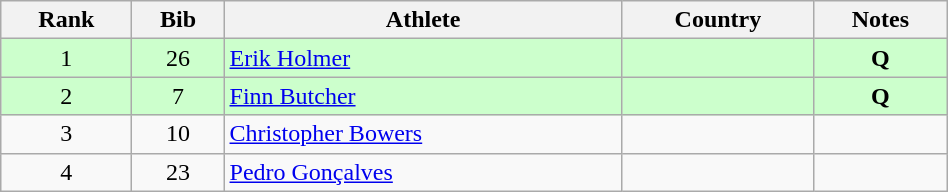<table class="wikitable" style="text-align:center;width: 50%;">
<tr>
<th>Rank</th>
<th>Bib</th>
<th>Athlete</th>
<th>Country</th>
<th>Notes</th>
</tr>
<tr bgcolor=ccffcc>
<td>1</td>
<td>26</td>
<td align=left><a href='#'>Erik Holmer</a></td>
<td align=left></td>
<td><strong>Q</strong></td>
</tr>
<tr bgcolor=ccffcc>
<td>2</td>
<td>7</td>
<td align=left><a href='#'>Finn Butcher</a></td>
<td align=left></td>
<td><strong>Q</strong></td>
</tr>
<tr>
<td>3</td>
<td>10</td>
<td align=left><a href='#'>Christopher Bowers</a></td>
<td align=left></td>
<td></td>
</tr>
<tr>
<td>4</td>
<td>23</td>
<td align=left><a href='#'>Pedro Gonçalves</a></td>
<td align=left></td>
<td></td>
</tr>
</table>
